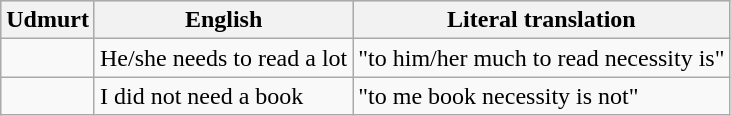<table class="wikitable">
<tr style="background:#dfdfdf;" |>
<th>Udmurt</th>
<th>English</th>
<th>Literal translation</th>
</tr>
<tr>
<td></td>
<td>He/she needs to read a lot</td>
<td>"to him/her much to read necessity is"</td>
</tr>
<tr>
<td></td>
<td>I did not need a book</td>
<td>"to me book necessity is not"</td>
</tr>
</table>
